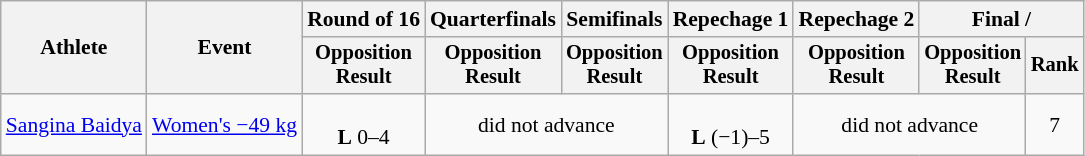<table class="wikitable" style="font-size:90%;">
<tr>
<th rowspan=2>Athlete</th>
<th rowspan=2>Event</th>
<th>Round of 16</th>
<th>Quarterfinals</th>
<th>Semifinals</th>
<th>Repechage 1</th>
<th>Repechage 2</th>
<th colspan=2>Final / </th>
</tr>
<tr style="font-size:95%">
<th>Opposition<br>Result</th>
<th>Opposition<br>Result</th>
<th>Opposition<br>Result</th>
<th>Opposition<br>Result</th>
<th>Opposition<br>Result</th>
<th>Opposition<br>Result</th>
<th>Rank</th>
</tr>
<tr align=center>
<td align=left><a href='#'>Sangina Baidya</a></td>
<td align=left><a href='#'>Women's −49 kg</a></td>
<td><br><strong>L</strong> 0–4</td>
<td colspan=2>did not advance</td>
<td><br><strong>L</strong> (−1)–5</td>
<td colspan=2>did not advance</td>
<td>7</td>
</tr>
</table>
